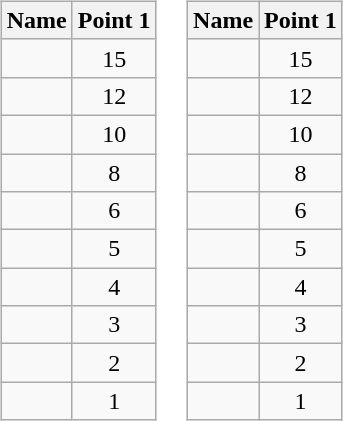<table border="0">
<tr>
<td valign="top"><br><table class="wikitable"; style="text-align:center;">
<tr>
<th>Name</th>
<th>Point 1</th>
</tr>
<tr>
<td align=left></td>
<td>15</td>
</tr>
<tr>
<td align=left></td>
<td>12</td>
</tr>
<tr>
<td align=left></td>
<td>10</td>
</tr>
<tr>
<td align=left></td>
<td>8</td>
</tr>
<tr>
<td align=left></td>
<td>6</td>
</tr>
<tr>
<td align=left></td>
<td>5</td>
</tr>
<tr>
<td align=left></td>
<td>4</td>
</tr>
<tr>
<td align=left></td>
<td>3</td>
</tr>
<tr>
<td align=left></td>
<td>2</td>
</tr>
<tr>
<td align=left></td>
<td>1</td>
</tr>
</table>
</td>
<td valign="top"><br><table class="wikitable"; style="text-align:center;">
<tr>
<th>Name</th>
<th>Point 1</th>
</tr>
<tr>
<td align=left></td>
<td>15</td>
</tr>
<tr>
<td align=left></td>
<td>12</td>
</tr>
<tr>
<td align=left></td>
<td>10</td>
</tr>
<tr>
<td align=left></td>
<td>8</td>
</tr>
<tr>
<td align=left></td>
<td>6</td>
</tr>
<tr>
<td align=left></td>
<td>5</td>
</tr>
<tr>
<td align=left></td>
<td>4</td>
</tr>
<tr>
<td align=left></td>
<td>3</td>
</tr>
<tr>
<td align=left></td>
<td>2</td>
</tr>
<tr>
<td align=left></td>
<td>1</td>
</tr>
</table>
</td>
</tr>
</table>
